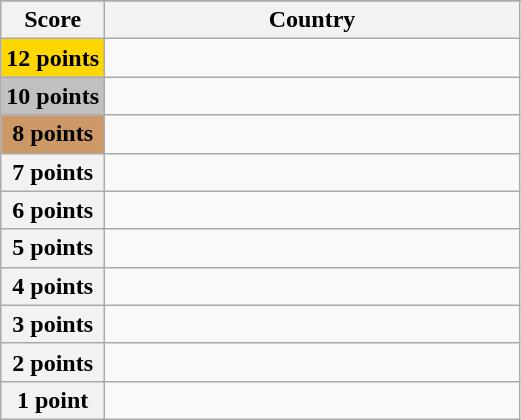<table class="wikitable">
<tr>
</tr>
<tr>
<th scope="col" width="20%">Score</th>
<th scope="col">Country</th>
</tr>
<tr>
<th scope="row" style="background:gold">12 points</th>
<td></td>
</tr>
<tr>
<th scope="row" style="background:silver">10 points</th>
<td></td>
</tr>
<tr>
<th scope="row" style="background:#CC9966">8 points</th>
<td></td>
</tr>
<tr>
<th scope="row">7 points</th>
<td></td>
</tr>
<tr>
<th scope="row">6 points</th>
<td></td>
</tr>
<tr>
<th scope="row">5 points</th>
<td></td>
</tr>
<tr>
<th scope="row">4 points</th>
<td></td>
</tr>
<tr>
<th scope="row">3 points</th>
<td></td>
</tr>
<tr>
<th scope="row">2 points</th>
<td></td>
</tr>
<tr>
<th scope="row">1 point</th>
<td></td>
</tr>
</table>
